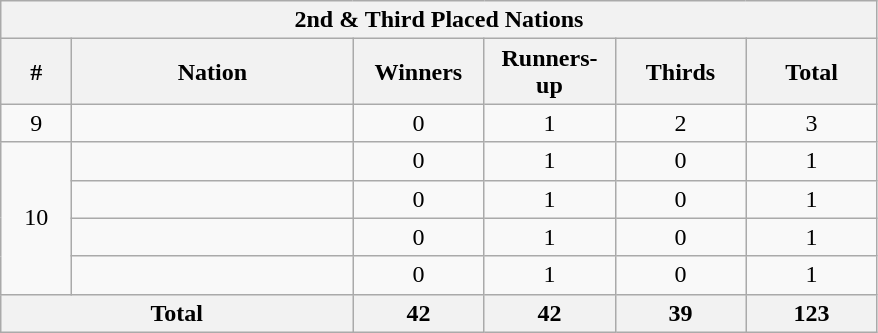<table class="wikitable collapsible ">
<tr>
<th colspan=6>2nd & Third Placed Nations</th>
</tr>
<tr>
<th width=40>#</th>
<th width=180>Nation</th>
<th width=80>Winners</th>
<th width=80>Runners-up</th>
<th width=80>Thirds</th>
<th width=80>Total</th>
</tr>
<tr>
<td align=center>9</td>
<td></td>
<td align=center>0</td>
<td align=center>1</td>
<td align=center>2</td>
<td align=center>3</td>
</tr>
<tr>
<td align=center rowspan=4>10</td>
<td></td>
<td align=center>0</td>
<td align=center>1</td>
<td align=center>0</td>
<td align=center>1</td>
</tr>
<tr>
<td></td>
<td align=center>0</td>
<td align=center>1</td>
<td align=center>0</td>
<td align=center>1</td>
</tr>
<tr>
<td></td>
<td align=center>0</td>
<td align=center>1</td>
<td align=center>0</td>
<td align=center>1</td>
</tr>
<tr>
<td></td>
<td align=center>0</td>
<td align=center>1</td>
<td align=center>0</td>
<td align=center>1</td>
</tr>
<tr>
<th colspan=2>Total</th>
<th>42</th>
<th>42</th>
<th>39</th>
<th>123</th>
</tr>
</table>
